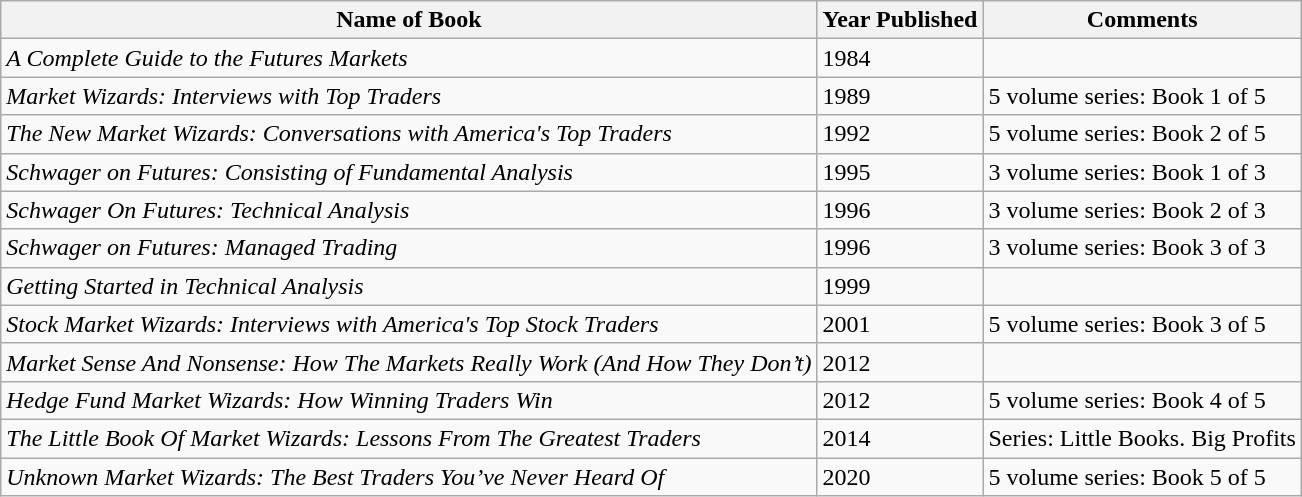<table class="wikitable">
<tr>
<th>Name of Book</th>
<th>Year Published</th>
<th>Comments</th>
</tr>
<tr>
<td><em>A Complete Guide to the Futures Markets</em></td>
<td>1984</td>
<td></td>
</tr>
<tr>
<td><em>Market Wizards: Interviews with Top Traders</em></td>
<td>1989</td>
<td>5 volume series: Book 1 of 5</td>
</tr>
<tr>
<td><em>The New Market Wizards: Conversations with America's Top Traders</em></td>
<td>1992</td>
<td>5 volume series: Book 2 of 5</td>
</tr>
<tr>
<td><em>Schwager on Futures: Consisting of Fundamental Analysis</em></td>
<td>1995</td>
<td>3 volume series: Book 1 of 3</td>
</tr>
<tr>
<td><em>Schwager On Futures: Technical Analysis</em></td>
<td>1996</td>
<td>3 volume series: Book 2 of 3</td>
</tr>
<tr>
<td><em>Schwager on Futures: Managed Trading</em></td>
<td>1996</td>
<td>3 volume series: Book 3 of 3</td>
</tr>
<tr>
<td><em>Getting Started in Technical Analysis</em></td>
<td>1999</td>
<td></td>
</tr>
<tr>
<td><em>Stock Market Wizards: Interviews with America's Top Stock Traders</em></td>
<td>2001</td>
<td>5 volume series: Book 3 of 5</td>
</tr>
<tr>
<td><em>Market Sense And Nonsense: How The Markets Really Work (And How They Don’t)</em></td>
<td>2012</td>
<td></td>
</tr>
<tr>
<td><em>Hedge Fund Market Wizards: How Winning Traders Win</em></td>
<td>2012</td>
<td>5 volume series: Book 4 of 5</td>
</tr>
<tr>
<td><em>The Little Book Of Market Wizards: Lessons From The Greatest Traders</em></td>
<td>2014</td>
<td>Series: Little Books. Big Profits</td>
</tr>
<tr>
<td><em>Unknown Market Wizards: The Best Traders You’ve Never Heard Of</em></td>
<td>2020</td>
<td>5 volume series: Book 5 of 5</td>
</tr>
</table>
